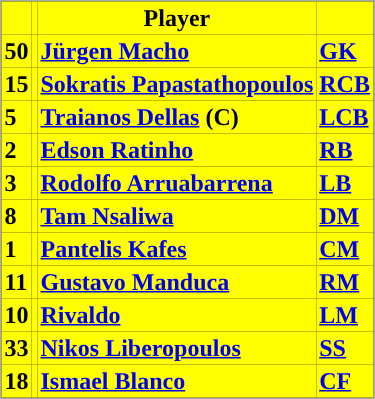<table class="toccolours" border="0" cellpadding="2" cellspacing="0" align="center" style="margin: 0.5em 0 1em 1em; background: #000000; border: 1px #aaaaaa solid;">
<tr bgcolor=#FFFF00>
<th></th>
<th></th>
<th>Player</th>
<th></th>
</tr>
<tr bgcolor=#FFFF00>
<td><strong>50</strong></td>
<td></td>
<td><a href='#'><span><strong>Jürgen Macho</strong></span></a></td>
<td><a href='#'><strong>GK</strong></a></td>
</tr>
<tr bgcolor=#FFFF00>
<td><strong>15</strong></td>
<td></td>
<td><a href='#'><span><strong>Sokratis Papastathopoulos</strong></span></a></td>
<td><a href='#'><strong>RCB</strong></a></td>
</tr>
<tr bgcolor=#FFFF00>
<td><strong>5</strong></td>
<td></td>
<td><a href='#'><span><strong>Traianos Dellas</strong></span></a> <strong>(C)</strong></td>
<td><a href='#'><strong>LCB</strong></a></td>
</tr>
<tr bgcolor=#FFFF00>
<td><strong>2</strong></td>
<td></td>
<td><a href='#'><span><strong>Edson Ratinho</strong></span></a></td>
<td><a href='#'><strong>RB</strong></a></td>
</tr>
<tr bgcolor=#FFFF00>
<td><strong>3</strong></td>
<td></td>
<td><a href='#'><span><strong>Rodolfo Arruabarrena</strong></span></a></td>
<td><a href='#'><strong>LB</strong></a></td>
</tr>
<tr bgcolor=#FFFF00>
<td><strong>8</strong></td>
<td></td>
<td><a href='#'><span><strong>Tam Nsaliwa</strong></span></a></td>
<td><a href='#'><strong>DM</strong></a></td>
</tr>
<tr bgcolor=#FFFF00>
<td><strong>1</strong></td>
<td></td>
<td><a href='#'><span><strong>Pantelis Kafes</strong></span></a></td>
<td><a href='#'><strong>CM</strong></a></td>
</tr>
<tr bgcolor=#FFFF00>
<td><strong>11</strong></td>
<td></td>
<td><a href='#'><span><strong>Gustavo Manduca</strong></span></a></td>
<td><a href='#'><strong>RM</strong></a></td>
</tr>
<tr bgcolor=#FFFF00>
<td><strong>10</strong></td>
<td></td>
<td><a href='#'><span><strong>Rivaldo</strong></span></a></td>
<td><a href='#'><strong>LM</strong></a></td>
</tr>
<tr bgcolor=#FFFF00>
<td><strong>33</strong></td>
<td></td>
<td><a href='#'><span><strong>Nikos Liberopoulos</strong></span></a></td>
<td><a href='#'><strong>SS</strong></a></td>
</tr>
<tr bgcolor=#FFFF00>
<td><strong>18</strong></td>
<td></td>
<td><a href='#'><span><strong>Ismael Blanco</strong></span></a></td>
<td><a href='#'><strong>CF</strong></a></td>
</tr>
</table>
